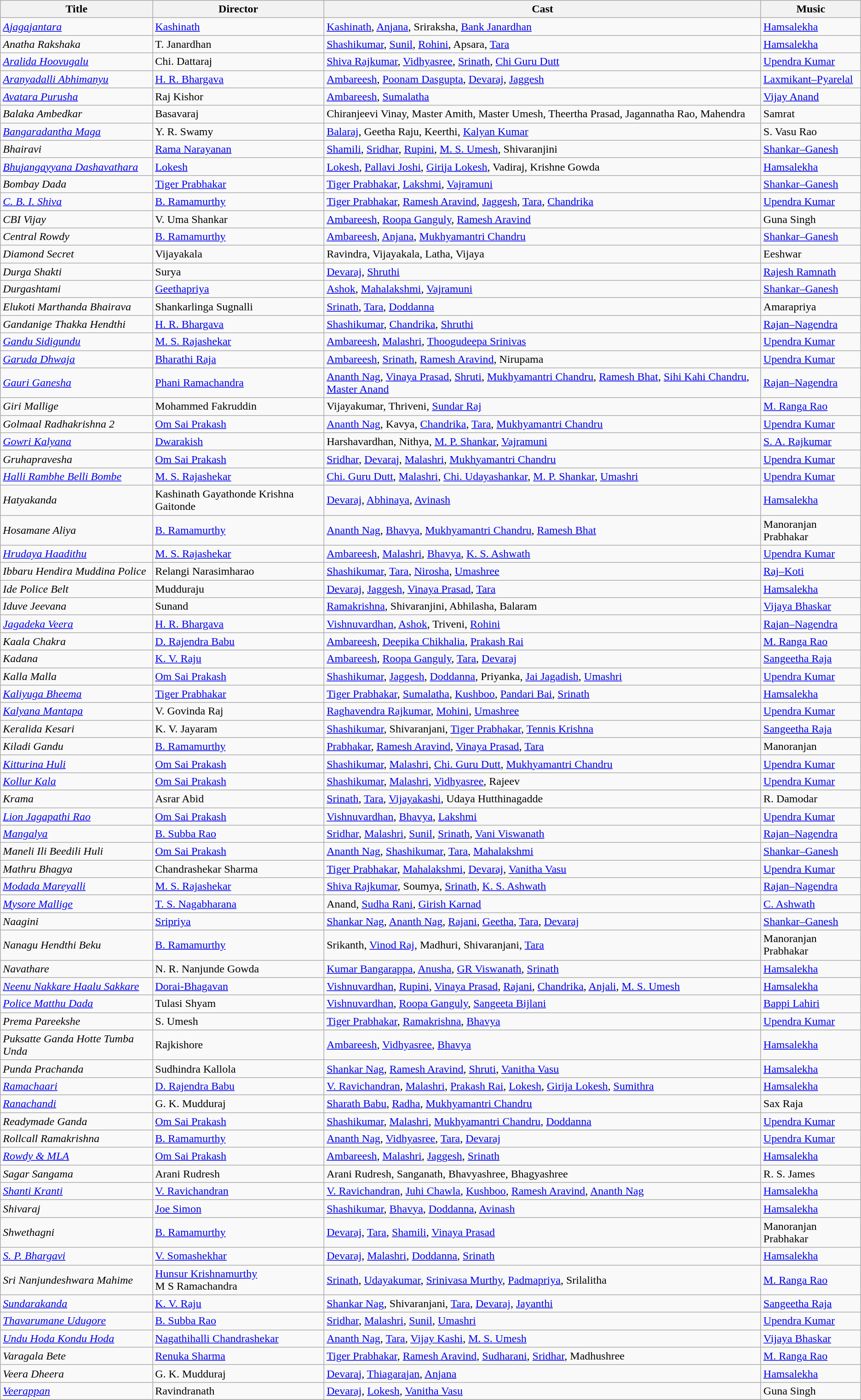<table class="wikitable">
<tr>
<th>Title</th>
<th>Director</th>
<th>Cast</th>
<th>Music</th>
</tr>
<tr>
<td><em><a href='#'>Ajagajantara</a></em></td>
<td><a href='#'>Kashinath</a></td>
<td><a href='#'>Kashinath</a>, <a href='#'>Anjana</a>, Sriraksha, <a href='#'>Bank Janardhan</a></td>
<td><a href='#'>Hamsalekha</a></td>
</tr>
<tr>
<td><em>Anatha Rakshaka</em></td>
<td>T. Janardhan</td>
<td><a href='#'>Shashikumar</a>, <a href='#'>Sunil</a>, <a href='#'>Rohini</a>, Apsara, <a href='#'>Tara</a></td>
<td><a href='#'>Hamsalekha</a></td>
</tr>
<tr>
<td><em><a href='#'>Aralida Hoovugalu</a></em></td>
<td>Chi. Dattaraj</td>
<td><a href='#'>Shiva Rajkumar</a>, <a href='#'>Vidhyasree</a>, <a href='#'>Srinath</a>, <a href='#'>Chi Guru Dutt</a></td>
<td><a href='#'>Upendra Kumar</a></td>
</tr>
<tr>
<td><em><a href='#'>Aranyadalli Abhimanyu</a></em></td>
<td><a href='#'>H. R. Bhargava</a></td>
<td><a href='#'>Ambareesh</a>, <a href='#'>Poonam Dasgupta</a>, <a href='#'>Devaraj</a>, <a href='#'>Jaggesh</a></td>
<td><a href='#'>Laxmikant–Pyarelal</a></td>
</tr>
<tr>
<td><em><a href='#'>Avatara Purusha</a></em></td>
<td>Raj Kishor</td>
<td><a href='#'>Ambareesh</a>, <a href='#'>Sumalatha</a></td>
<td><a href='#'>Vijay Anand</a></td>
</tr>
<tr>
<td><em>Balaka Ambedkar</em></td>
<td>Basavaraj</td>
<td>Chiranjeevi Vinay, Master Amith, Master Umesh, Theertha Prasad, Jagannatha Rao, Mahendra</td>
<td>Samrat</td>
</tr>
<tr>
<td><em><a href='#'>Bangaradantha Maga</a></em></td>
<td>Y. R. Swamy</td>
<td><a href='#'>Balaraj</a>, Geetha Raju, Keerthi, <a href='#'>Kalyan Kumar</a></td>
<td>S. Vasu Rao</td>
</tr>
<tr>
<td><em>Bhairavi</em></td>
<td><a href='#'>Rama Narayanan</a></td>
<td><a href='#'>Shamili</a>, <a href='#'>Sridhar</a>, <a href='#'>Rupini</a>, <a href='#'>M. S. Umesh</a>, Shivaranjini</td>
<td><a href='#'>Shankar–Ganesh</a></td>
</tr>
<tr>
<td><em><a href='#'>Bhujangayyana Dashavathara</a></em></td>
<td><a href='#'>Lokesh</a></td>
<td><a href='#'>Lokesh</a>, <a href='#'>Pallavi Joshi</a>, <a href='#'>Girija Lokesh</a>, Vadiraj, Krishne Gowda</td>
<td><a href='#'>Hamsalekha</a></td>
</tr>
<tr>
<td><em>Bombay Dada</em></td>
<td><a href='#'>Tiger Prabhakar</a></td>
<td><a href='#'>Tiger Prabhakar</a>, <a href='#'>Lakshmi</a>, <a href='#'>Vajramuni</a></td>
<td><a href='#'>Shankar–Ganesh</a></td>
</tr>
<tr>
<td><em><a href='#'>C. B. I. Shiva</a></em></td>
<td><a href='#'>B. Ramamurthy</a></td>
<td><a href='#'>Tiger Prabhakar</a>, <a href='#'>Ramesh Aravind</a>, <a href='#'>Jaggesh</a>, <a href='#'>Tara</a>, <a href='#'>Chandrika</a></td>
<td><a href='#'>Upendra Kumar</a></td>
</tr>
<tr>
<td><em>CBI Vijay</em></td>
<td>V. Uma Shankar</td>
<td><a href='#'>Ambareesh</a>, <a href='#'>Roopa Ganguly</a>, <a href='#'>Ramesh Aravind</a></td>
<td>Guna Singh</td>
</tr>
<tr>
<td><em>Central Rowdy</em></td>
<td><a href='#'>B. Ramamurthy</a></td>
<td><a href='#'>Ambareesh</a>, <a href='#'>Anjana</a>, <a href='#'>Mukhyamantri Chandru</a></td>
<td><a href='#'>Shankar–Ganesh</a></td>
</tr>
<tr>
<td><em>Diamond Secret</em></td>
<td>Vijayakala</td>
<td>Ravindra, Vijayakala, Latha, Vijaya</td>
<td>Eeshwar</td>
</tr>
<tr>
<td><em>Durga Shakti</em></td>
<td>Surya</td>
<td><a href='#'>Devaraj</a>, <a href='#'>Shruthi</a></td>
<td><a href='#'>Rajesh Ramnath</a></td>
</tr>
<tr>
<td><em>Durgashtami</em></td>
<td><a href='#'>Geethapriya</a></td>
<td><a href='#'>Ashok</a>, <a href='#'>Mahalakshmi</a>, <a href='#'>Vajramuni</a></td>
<td><a href='#'>Shankar–Ganesh</a></td>
</tr>
<tr>
<td><em>Elukoti Marthanda Bhairava</em></td>
<td>Shankarlinga Sugnalli</td>
<td><a href='#'>Srinath</a>, <a href='#'>Tara</a>, <a href='#'>Doddanna</a></td>
<td>Amarapriya</td>
</tr>
<tr>
<td><em>Gandanige Thakka Hendthi</em></td>
<td><a href='#'>H. R. Bhargava</a></td>
<td><a href='#'>Shashikumar</a>, <a href='#'>Chandrika</a>, <a href='#'>Shruthi</a></td>
<td><a href='#'>Rajan–Nagendra</a></td>
</tr>
<tr>
<td><em><a href='#'>Gandu Sidigundu</a></em></td>
<td><a href='#'>M. S. Rajashekar</a></td>
<td><a href='#'>Ambareesh</a>, <a href='#'>Malashri</a>, <a href='#'>Thoogudeepa Srinivas</a></td>
<td><a href='#'>Upendra Kumar</a></td>
</tr>
<tr>
<td><em><a href='#'>Garuda Dhwaja</a></em></td>
<td><a href='#'>Bharathi Raja</a></td>
<td><a href='#'>Ambareesh</a>, <a href='#'>Srinath</a>, <a href='#'>Ramesh Aravind</a>, Nirupama</td>
<td><a href='#'>Upendra Kumar</a></td>
</tr>
<tr>
<td><em><a href='#'>Gauri Ganesha</a></em></td>
<td><a href='#'>Phani Ramachandra</a></td>
<td><a href='#'>Ananth Nag</a>, <a href='#'>Vinaya Prasad</a>, <a href='#'>Shruti</a>, <a href='#'>Mukhyamantri Chandru</a>, <a href='#'>Ramesh Bhat</a>, <a href='#'>Sihi Kahi Chandru</a>, <a href='#'>Master Anand</a></td>
<td><a href='#'>Rajan–Nagendra</a></td>
</tr>
<tr>
<td><em>Giri Mallige</em></td>
<td>Mohammed Fakruddin</td>
<td>Vijayakumar, Thriveni, <a href='#'>Sundar Raj</a></td>
<td><a href='#'>M. Ranga Rao</a></td>
</tr>
<tr>
<td><em>Golmaal Radhakrishna 2</em></td>
<td><a href='#'>Om Sai Prakash</a></td>
<td><a href='#'>Ananth Nag</a>, Kavya, <a href='#'>Chandrika</a>, <a href='#'>Tara</a>, <a href='#'>Mukhyamantri Chandru</a></td>
<td><a href='#'>Upendra Kumar</a></td>
</tr>
<tr>
<td><em><a href='#'>Gowri Kalyana</a></em></td>
<td><a href='#'>Dwarakish</a></td>
<td>Harshavardhan, Nithya, <a href='#'>M. P. Shankar</a>, <a href='#'>Vajramuni</a></td>
<td><a href='#'>S. A. Rajkumar</a></td>
</tr>
<tr>
<td><em>Gruhapravesha</em></td>
<td><a href='#'>Om Sai Prakash</a></td>
<td><a href='#'>Sridhar</a>, <a href='#'>Devaraj</a>, <a href='#'>Malashri</a>, <a href='#'>Mukhyamantri Chandru</a></td>
<td><a href='#'>Upendra Kumar</a></td>
</tr>
<tr>
<td><em><a href='#'>Halli Rambhe Belli Bombe</a></em></td>
<td><a href='#'>M. S. Rajashekar</a></td>
<td><a href='#'>Chi. Guru Dutt</a>, <a href='#'>Malashri</a>, <a href='#'>Chi. Udayashankar</a>, <a href='#'>M. P. Shankar</a>, <a href='#'>Umashri</a></td>
<td><a href='#'>Upendra Kumar</a></td>
</tr>
<tr>
<td><em>Hatyakanda</em></td>
<td>Kashinath Gayathonde Krishna Gaitonde</td>
<td><a href='#'>Devaraj</a>, <a href='#'>Abhinaya</a>, <a href='#'>Avinash</a></td>
<td><a href='#'>Hamsalekha</a></td>
</tr>
<tr>
<td><em>Hosamane Aliya</em></td>
<td><a href='#'>B. Ramamurthy</a></td>
<td><a href='#'>Ananth Nag</a>, <a href='#'>Bhavya</a>, <a href='#'>Mukhyamantri Chandru</a>, <a href='#'>Ramesh Bhat</a></td>
<td>Manoranjan Prabhakar</td>
</tr>
<tr>
<td><em><a href='#'>Hrudaya Haadithu</a></em></td>
<td><a href='#'>M. S. Rajashekar</a></td>
<td><a href='#'>Ambareesh</a>, <a href='#'>Malashri</a>, <a href='#'>Bhavya</a>, <a href='#'>K. S. Ashwath</a></td>
<td><a href='#'>Upendra Kumar</a></td>
</tr>
<tr>
<td><em>Ibbaru Hendira Muddina Police</em></td>
<td>Relangi Narasimharao</td>
<td><a href='#'>Shashikumar</a>, <a href='#'>Tara</a>, <a href='#'>Nirosha</a>, <a href='#'>Umashree</a></td>
<td><a href='#'>Raj–Koti</a></td>
</tr>
<tr>
<td><em>Ide Police Belt</em></td>
<td>Mudduraju</td>
<td><a href='#'>Devaraj</a>, <a href='#'>Jaggesh</a>, <a href='#'>Vinaya Prasad</a>, <a href='#'>Tara</a></td>
<td><a href='#'>Hamsalekha</a></td>
</tr>
<tr>
<td><em>Iduve Jeevana</em></td>
<td>Sunand</td>
<td><a href='#'>Ramakrishna</a>, Shivaranjini, Abhilasha, Balaram</td>
<td><a href='#'>Vijaya Bhaskar</a></td>
</tr>
<tr>
<td><em><a href='#'>Jagadeka Veera</a></em></td>
<td><a href='#'>H. R. Bhargava</a></td>
<td><a href='#'>Vishnuvardhan</a>, <a href='#'>Ashok</a>, Triveni, <a href='#'>Rohini</a></td>
<td><a href='#'>Rajan–Nagendra</a></td>
</tr>
<tr>
<td><em>Kaala Chakra</em></td>
<td><a href='#'>D. Rajendra Babu</a></td>
<td><a href='#'>Ambareesh</a>, <a href='#'>Deepika Chikhalia</a>, <a href='#'>Prakash Rai</a></td>
<td><a href='#'>M. Ranga Rao</a></td>
</tr>
<tr>
<td><em>Kadana</em></td>
<td><a href='#'>K. V. Raju</a></td>
<td><a href='#'>Ambareesh</a>, <a href='#'>Roopa Ganguly</a>, <a href='#'>Tara</a>, <a href='#'>Devaraj</a></td>
<td><a href='#'>Sangeetha Raja</a></td>
</tr>
<tr>
<td><em>Kalla Malla</em></td>
<td><a href='#'>Om Sai Prakash</a></td>
<td><a href='#'>Shashikumar</a>, <a href='#'>Jaggesh</a>, <a href='#'>Doddanna</a>, Priyanka, <a href='#'>Jai Jagadish</a>, <a href='#'>Umashri</a></td>
<td><a href='#'>Upendra Kumar</a></td>
</tr>
<tr>
<td><em><a href='#'>Kaliyuga Bheema</a></em></td>
<td><a href='#'>Tiger Prabhakar</a></td>
<td><a href='#'>Tiger Prabhakar</a>, <a href='#'>Sumalatha</a>, <a href='#'>Kushboo</a>, <a href='#'>Pandari Bai</a>, <a href='#'>Srinath</a></td>
<td><a href='#'>Hamsalekha</a></td>
</tr>
<tr>
<td><em><a href='#'>Kalyana Mantapa</a></em></td>
<td>V. Govinda Raj</td>
<td><a href='#'>Raghavendra Rajkumar</a>, <a href='#'>Mohini</a>, <a href='#'>Umashree</a></td>
<td><a href='#'>Upendra Kumar</a></td>
</tr>
<tr>
<td><em>Keralida Kesari</em></td>
<td>K. V. Jayaram</td>
<td><a href='#'>Shashikumar</a>, Shivaranjani, <a href='#'>Tiger Prabhakar</a>, <a href='#'>Tennis Krishna</a></td>
<td><a href='#'>Sangeetha Raja</a></td>
</tr>
<tr>
<td><em>Kiladi Gandu</em></td>
<td><a href='#'>B. Ramamurthy</a></td>
<td><a href='#'>Prabhakar</a>, <a href='#'>Ramesh Aravind</a>, <a href='#'>Vinaya Prasad</a>, <a href='#'>Tara</a></td>
<td>Manoranjan</td>
</tr>
<tr>
<td><em><a href='#'>Kitturina Huli</a></em></td>
<td><a href='#'>Om Sai Prakash</a></td>
<td><a href='#'>Shashikumar</a>, <a href='#'>Malashri</a>, <a href='#'>Chi. Guru Dutt</a>, <a href='#'>Mukhyamantri Chandru</a></td>
<td><a href='#'>Upendra Kumar</a></td>
</tr>
<tr>
<td><em><a href='#'>Kollur Kala</a></em></td>
<td><a href='#'>Om Sai Prakash</a></td>
<td><a href='#'>Shashikumar</a>, <a href='#'>Malashri</a>, <a href='#'>Vidhyasree</a>, Rajeev</td>
<td><a href='#'>Upendra Kumar</a></td>
</tr>
<tr>
<td><em>Krama</em></td>
<td>Asrar Abid</td>
<td><a href='#'>Srinath</a>, <a href='#'>Tara</a>, <a href='#'>Vijayakashi</a>, Udaya Hutthinagadde</td>
<td>R. Damodar</td>
</tr>
<tr>
<td><em><a href='#'>Lion Jagapathi Rao</a></em></td>
<td><a href='#'>Om Sai Prakash</a></td>
<td><a href='#'>Vishnuvardhan</a>, <a href='#'>Bhavya</a>, <a href='#'>Lakshmi</a></td>
<td><a href='#'>Upendra Kumar</a></td>
</tr>
<tr>
<td><em><a href='#'>Mangalya</a></em></td>
<td><a href='#'>B. Subba Rao</a></td>
<td><a href='#'>Sridhar</a>, <a href='#'>Malashri</a>, <a href='#'>Sunil</a>, <a href='#'>Srinath</a>, <a href='#'>Vani Viswanath</a></td>
<td><a href='#'>Rajan–Nagendra</a></td>
</tr>
<tr>
<td><em>Maneli Ili Beedili Huli</em></td>
<td><a href='#'>Om Sai Prakash</a></td>
<td><a href='#'>Ananth Nag</a>, <a href='#'>Shashikumar</a>, <a href='#'>Tara</a>, <a href='#'>Mahalakshmi</a></td>
<td><a href='#'>Shankar–Ganesh</a></td>
</tr>
<tr>
<td><em>Mathru Bhagya</em></td>
<td>Chandrashekar Sharma</td>
<td><a href='#'>Tiger Prabhakar</a>, <a href='#'>Mahalakshmi</a>, <a href='#'>Devaraj</a>, <a href='#'>Vanitha Vasu</a></td>
<td><a href='#'>Upendra Kumar</a></td>
</tr>
<tr>
<td><em><a href='#'>Modada Mareyalli</a></em></td>
<td><a href='#'>M. S. Rajashekar</a></td>
<td><a href='#'>Shiva Rajkumar</a>, Soumya, <a href='#'>Srinath</a>, <a href='#'>K. S. Ashwath</a></td>
<td><a href='#'>Rajan–Nagendra</a></td>
</tr>
<tr>
<td><em><a href='#'>Mysore Mallige</a></em></td>
<td><a href='#'>T. S. Nagabharana</a></td>
<td>Anand, <a href='#'>Sudha Rani</a>, <a href='#'>Girish Karnad</a></td>
<td><a href='#'>C. Ashwath</a></td>
</tr>
<tr>
<td><em>Naagini</em></td>
<td><a href='#'>Sripriya</a></td>
<td><a href='#'>Shankar Nag</a>, <a href='#'>Ananth Nag</a>, <a href='#'>Rajani</a>, <a href='#'>Geetha</a>, <a href='#'>Tara</a>, <a href='#'>Devaraj</a></td>
<td><a href='#'>Shankar–Ganesh</a></td>
</tr>
<tr>
<td><em>Nanagu Hendthi Beku</em></td>
<td><a href='#'>B. Ramamurthy</a></td>
<td>Srikanth, <a href='#'>Vinod Raj</a>, Madhuri, Shivaranjani, <a href='#'>Tara</a></td>
<td>Manoranjan Prabhakar</td>
</tr>
<tr>
<td><em>Navathare</em></td>
<td>N. R. Nanjunde Gowda</td>
<td><a href='#'>Kumar Bangarappa</a>, <a href='#'>Anusha</a>, <a href='#'>GR Viswanath</a>, <a href='#'>Srinath</a></td>
<td><a href='#'>Hamsalekha</a></td>
</tr>
<tr>
<td><em><a href='#'>Neenu Nakkare Haalu Sakkare</a></em></td>
<td><a href='#'>Dorai-Bhagavan</a></td>
<td><a href='#'>Vishnuvardhan</a>, <a href='#'>Rupini</a>, <a href='#'>Vinaya Prasad</a>, <a href='#'>Rajani</a>, <a href='#'>Chandrika</a>, <a href='#'>Anjali</a>, <a href='#'>M. S. Umesh</a></td>
<td><a href='#'>Hamsalekha</a></td>
</tr>
<tr>
<td><em><a href='#'>Police Matthu Dada</a></em></td>
<td>Tulasi Shyam</td>
<td><a href='#'>Vishnuvardhan</a>, <a href='#'>Roopa Ganguly</a>, <a href='#'>Sangeeta Bijlani</a></td>
<td><a href='#'>Bappi Lahiri</a></td>
</tr>
<tr>
<td><em>Prema Pareekshe</em></td>
<td>S. Umesh</td>
<td><a href='#'>Tiger Prabhakar</a>, <a href='#'>Ramakrishna</a>, <a href='#'>Bhavya</a></td>
<td><a href='#'>Upendra Kumar</a></td>
</tr>
<tr>
<td><em>Puksatte Ganda Hotte Tumba Unda</em></td>
<td>Rajkishore</td>
<td><a href='#'>Ambareesh</a>, <a href='#'>Vidhyasree</a>, <a href='#'>Bhavya</a></td>
<td><a href='#'>Hamsalekha</a></td>
</tr>
<tr>
<td><em>Punda Prachanda</em></td>
<td>Sudhindra Kallola</td>
<td><a href='#'>Shankar Nag</a>, <a href='#'>Ramesh Aravind</a>, <a href='#'>Shruti</a>, <a href='#'>Vanitha Vasu</a></td>
<td><a href='#'>Hamsalekha</a></td>
</tr>
<tr>
<td><em><a href='#'>Ramachaari</a></em></td>
<td><a href='#'>D. Rajendra Babu</a></td>
<td><a href='#'>V. Ravichandran</a>, <a href='#'>Malashri</a>, <a href='#'>Prakash Rai</a>, <a href='#'>Lokesh</a>, <a href='#'>Girija Lokesh</a>, <a href='#'>Sumithra</a></td>
<td><a href='#'>Hamsalekha</a></td>
</tr>
<tr>
<td><em><a href='#'>Ranachandi</a></em></td>
<td>G. K. Mudduraj</td>
<td><a href='#'>Sharath Babu</a>, <a href='#'>Radha</a>, <a href='#'>Mukhyamantri Chandru</a></td>
<td>Sax Raja</td>
</tr>
<tr>
<td><em>Readymade Ganda</em></td>
<td><a href='#'>Om Sai Prakash</a></td>
<td><a href='#'>Shashikumar</a>, <a href='#'>Malashri</a>, <a href='#'>Mukhyamantri Chandru</a>, <a href='#'>Doddanna</a></td>
<td><a href='#'>Upendra Kumar</a></td>
</tr>
<tr>
<td><em>Rollcall Ramakrishna</em></td>
<td><a href='#'>B. Ramamurthy</a></td>
<td><a href='#'>Ananth Nag</a>, <a href='#'>Vidhyasree</a>, <a href='#'>Tara</a>, <a href='#'>Devaraj</a></td>
<td><a href='#'>Upendra Kumar</a></td>
</tr>
<tr>
<td><em><a href='#'>Rowdy & MLA</a></em></td>
<td><a href='#'>Om Sai Prakash</a></td>
<td><a href='#'>Ambareesh</a>, <a href='#'>Malashri</a>, <a href='#'>Jaggesh</a>, <a href='#'>Srinath</a></td>
<td><a href='#'>Hamsalekha</a></td>
</tr>
<tr>
<td><em>Sagar Sangama</em></td>
<td>Arani Rudresh</td>
<td>Arani Rudresh, Sanganath, Bhavyashree, Bhagyashree</td>
<td>R. S. James</td>
</tr>
<tr>
<td><em><a href='#'>Shanti Kranti</a></em></td>
<td><a href='#'>V. Ravichandran</a></td>
<td><a href='#'>V. Ravichandran</a>, <a href='#'>Juhi Chawla</a>, <a href='#'>Kushboo</a>, <a href='#'>Ramesh Aravind</a>, <a href='#'>Ananth Nag</a></td>
<td><a href='#'>Hamsalekha</a></td>
</tr>
<tr>
<td><em>Shivaraj</em></td>
<td><a href='#'>Joe Simon</a></td>
<td><a href='#'>Shashikumar</a>, <a href='#'>Bhavya</a>, <a href='#'>Doddanna</a>, <a href='#'>Avinash</a></td>
<td><a href='#'>Hamsalekha</a></td>
</tr>
<tr>
<td><em>Shwethagni</em></td>
<td><a href='#'>B. Ramamurthy</a></td>
<td><a href='#'>Devaraj</a>, <a href='#'>Tara</a>, <a href='#'>Shamili</a>, <a href='#'>Vinaya Prasad</a></td>
<td>Manoranjan Prabhakar</td>
</tr>
<tr>
<td><em><a href='#'>S. P. Bhargavi</a></em></td>
<td><a href='#'>V. Somashekhar</a></td>
<td><a href='#'>Devaraj</a>, <a href='#'>Malashri</a>, <a href='#'>Doddanna</a>, <a href='#'>Srinath</a></td>
<td><a href='#'>Hamsalekha</a></td>
</tr>
<tr>
<td><em>Sri Nanjundeshwara Mahime</em></td>
<td><a href='#'>Hunsur Krishnamurthy</a> <br> M S Ramachandra</td>
<td><a href='#'>Srinath</a>, <a href='#'>Udayakumar</a>, <a href='#'>Srinivasa Murthy</a>, <a href='#'>Padmapriya</a>, Srilalitha</td>
<td><a href='#'>M. Ranga Rao</a></td>
</tr>
<tr>
<td><em><a href='#'>Sundarakanda</a></em></td>
<td><a href='#'>K. V. Raju</a></td>
<td><a href='#'>Shankar Nag</a>, Shivaranjani, <a href='#'>Tara</a>, <a href='#'>Devaraj</a>, <a href='#'>Jayanthi</a></td>
<td><a href='#'>Sangeetha Raja</a></td>
</tr>
<tr>
<td><em><a href='#'>Thavarumane Udugore</a></em></td>
<td><a href='#'>B. Subba Rao</a></td>
<td><a href='#'>Sridhar</a>, <a href='#'>Malashri</a>, <a href='#'>Sunil</a>, <a href='#'>Umashri</a></td>
<td><a href='#'>Upendra Kumar</a></td>
</tr>
<tr>
<td><em><a href='#'>Undu Hoda Kondu Hoda</a></em></td>
<td><a href='#'>Nagathihalli Chandrashekar</a></td>
<td><a href='#'>Ananth Nag</a>, <a href='#'>Tara</a>, <a href='#'>Vijay Kashi</a>, <a href='#'>M. S. Umesh</a></td>
<td><a href='#'>Vijaya Bhaskar</a></td>
</tr>
<tr>
<td><em>Varagala Bete</em></td>
<td><a href='#'>Renuka Sharma</a></td>
<td><a href='#'>Tiger Prabhakar</a>, <a href='#'>Ramesh Aravind</a>, <a href='#'>Sudharani</a>, <a href='#'>Sridhar</a>, Madhushree</td>
<td><a href='#'>M. Ranga Rao</a></td>
</tr>
<tr>
<td><em>Veera Dheera</em></td>
<td>G. K. Mudduraj</td>
<td><a href='#'>Devaraj</a>, <a href='#'>Thiagarajan</a>, <a href='#'>Anjana</a></td>
<td><a href='#'>Hamsalekha</a></td>
</tr>
<tr>
<td><em><a href='#'>Veerappan</a></em></td>
<td>Ravindranath</td>
<td><a href='#'>Devaraj</a>, <a href='#'>Lokesh</a>, <a href='#'>Vanitha Vasu</a></td>
<td>Guna Singh</td>
</tr>
<tr>
</tr>
</table>
